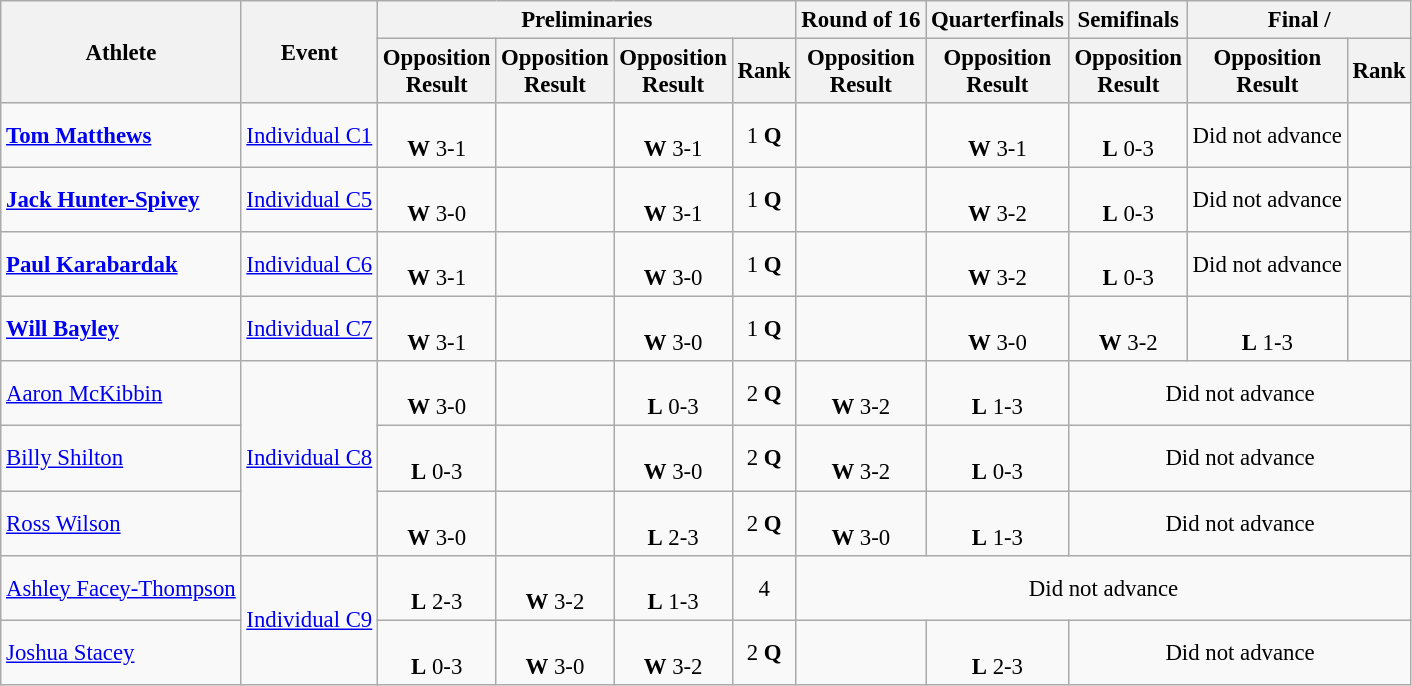<table class=wikitable style="font-size:95%">
<tr>
<th rowspan="2">Athlete</th>
<th rowspan="2">Event</th>
<th colspan="4">Preliminaries</th>
<th>Round of 16</th>
<th>Quarterfinals</th>
<th>Semifinals</th>
<th colspan="2">Final / </th>
</tr>
<tr>
<th>Opposition<br>Result</th>
<th>Opposition<br>Result</th>
<th>Opposition<br>Result</th>
<th>Rank</th>
<th>Opposition<br>Result</th>
<th>Opposition<br>Result</th>
<th>Opposition<br>Result</th>
<th>Opposition<br>Result</th>
<th>Rank</th>
</tr>
<tr align=center>
<td align=left><strong><a href='#'>Tom Matthews</a></strong></td>
<td align=left><a href='#'>Individual C1</a></td>
<td><br> <strong>W</strong> 3-1</td>
<td></td>
<td><br> <strong>W</strong> 3-1</td>
<td>1 <strong>Q</strong></td>
<td></td>
<td><br> <strong>W</strong> 3-1</td>
<td><br> <strong>L</strong> 0-3</td>
<td>Did not advance</td>
<td></td>
</tr>
<tr align=center>
<td align=left><strong><a href='#'>Jack Hunter-Spivey</a></strong></td>
<td align=left><a href='#'>Individual C5</a></td>
<td><br> <strong>W</strong> 3-0</td>
<td></td>
<td><br> <strong>W</strong> 3-1</td>
<td>1 <strong>Q</strong></td>
<td></td>
<td><br> <strong>W</strong> 3-2</td>
<td><br> <strong>L</strong> 0-3</td>
<td>Did not advance</td>
<td></td>
</tr>
<tr align=center>
<td align=left><strong><a href='#'>Paul Karabardak</a></strong></td>
<td align=left><a href='#'>Individual C6</a></td>
<td><br> <strong>W</strong> 3-1</td>
<td></td>
<td><br> <strong>W</strong> 3-0</td>
<td>1 <strong>Q</strong></td>
<td></td>
<td><br> <strong>W</strong> 3-2</td>
<td><br> <strong>L</strong> 0-3</td>
<td>Did not advance</td>
<td></td>
</tr>
<tr align=center>
<td align=left><strong><a href='#'>Will Bayley</a></strong></td>
<td align=left><a href='#'>Individual C7</a></td>
<td><br> <strong>W</strong> 3-1</td>
<td></td>
<td><br> <strong>W</strong> 3-0</td>
<td>1 <strong>Q</strong></td>
<td></td>
<td><br> <strong>W</strong> 3-0</td>
<td><br> <strong>W</strong> 3-2</td>
<td><br> <strong>L</strong> 1-3</td>
<td></td>
</tr>
<tr align=center>
<td align=left><a href='#'>Aaron McKibbin</a></td>
<td align= left rowspan=3><a href='#'>Individual C8</a></td>
<td><br> <strong>W</strong> 3-0</td>
<td></td>
<td><br> <strong>L</strong> 0-3</td>
<td>2 <strong>Q</strong></td>
<td><br> <strong>W</strong> 3-2</td>
<td><br> <strong>L</strong> 1-3</td>
<td colspan=3>Did not advance</td>
</tr>
<tr align=center>
<td align=left><a href='#'>Billy Shilton</a></td>
<td><br> <strong>L</strong> 0-3</td>
<td></td>
<td><br> <strong>W</strong> 3-0</td>
<td>2 <strong>Q</strong></td>
<td><br> <strong>W</strong> 3-2</td>
<td><br> <strong>L</strong> 0-3</td>
<td colspan=3>Did not advance</td>
</tr>
<tr align=center>
<td align=left><a href='#'>Ross Wilson</a></td>
<td><br> <strong>W</strong> 3-0</td>
<td></td>
<td><br> <strong>L</strong> 2-3</td>
<td>2 <strong>Q</strong></td>
<td><br> <strong>W</strong> 3-0</td>
<td><br> <strong>L</strong> 1-3</td>
<td colspan=3>Did not advance</td>
</tr>
<tr align=center>
<td align=left><a href='#'>Ashley Facey-Thompson</a></td>
<td align=left rowspan=2><a href='#'>Individual C9</a></td>
<td><br> <strong>L</strong> 2-3</td>
<td><br> <strong>W</strong> 3-2</td>
<td><br> <strong>L</strong> 1-3</td>
<td>4</td>
<td colspan=5>Did not advance</td>
</tr>
<tr align=center>
<td align=left><a href='#'>Joshua Stacey</a></td>
<td><br><strong>L</strong> 0-3</td>
<td><br><strong>W</strong> 3-0</td>
<td><br><strong>W</strong> 3-2</td>
<td>2 <strong>Q</strong></td>
<td></td>
<td><br> <strong>L</strong> 2-3</td>
<td colspan=3>Did not advance</td>
</tr>
</table>
